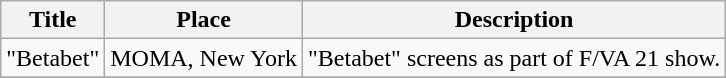<table class="wikitable">
<tr>
<th>Title</th>
<th>Place</th>
<th>Description</th>
</tr>
<tr>
<td>"Betabet"</td>
<td>MOMA, New York</td>
<td>"Betabet" screens as part of F/VA 21 show.</td>
</tr>
<tr>
</tr>
</table>
